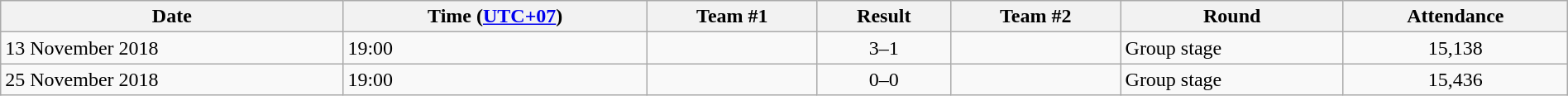<table class="wikitable" style="text-align:left; width:100%;">
<tr>
<th>Date</th>
<th>Time (<a href='#'>UTC+07</a>)</th>
<th>Team #1</th>
<th>Result</th>
<th>Team #2</th>
<th>Round</th>
<th>Attendance</th>
</tr>
<tr>
<td>13 November 2018</td>
<td>19:00</td>
<td><strong></strong></td>
<td style="text-align:center;">3–1</td>
<td></td>
<td>Group stage</td>
<td style="text-align:center;">15,138</td>
</tr>
<tr>
<td>25 November 2018</td>
<td>19:00</td>
<td></td>
<td style="text-align:center;">0–0</td>
<td></td>
<td>Group stage</td>
<td style="text-align:center;">15,436</td>
</tr>
</table>
